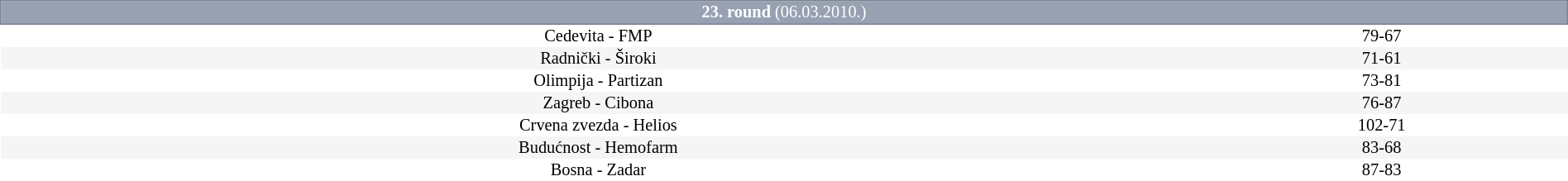<table border=0 cellspacing=0 cellpadding=1em style="font-size: 85%; border-collapse: collapse;width:100%;">
<tr>
<td colspan=5 bgcolor=#98A1B2 style="border:1px solid #7A8392; text-align:center; color:#FFFFFF;"><strong>23. round</strong> (06.03.2010.)</td>
</tr>
<tr align=center bgcolor=#FFFFFF>
<td>Cedevita - FMP</td>
<td>79-67</td>
</tr>
<tr align=center bgcolor=#f5f5f5>
<td>Radnički - Široki</td>
<td>71-61</td>
</tr>
<tr align=center bgcolor=#FFFFFF>
<td>Olimpija - Partizan</td>
<td>73-81</td>
</tr>
<tr align=center bgcolor=#f5f5f5>
<td>Zagreb - Cibona</td>
<td>76-87</td>
</tr>
<tr align=center bgcolor=#FFFFFF>
<td>Crvena zvezda - Helios</td>
<td>102-71</td>
</tr>
<tr align=center bgcolor=#f5f5f5>
<td>Budućnost - Hemofarm</td>
<td>83-68</td>
</tr>
<tr align=center bgcolor=#FFFFFF>
<td>Bosna - Zadar</td>
<td>87-83</td>
</tr>
</table>
